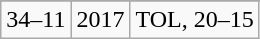<table class="wikitable" style="text-align:center">
<tr>
</tr>
<tr>
<td>34–11</td>
<td>2017</td>
<td>TOL, 20–15</td>
</tr>
</table>
